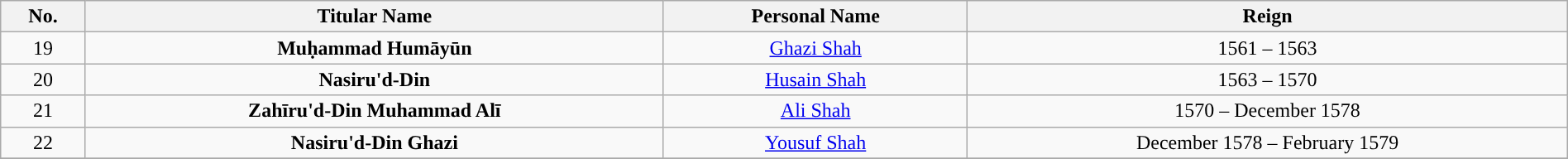<table width=100% class="wikitable">
<tr>
<th style="background-color: width=7%">No.</th>
<th style="background-color: width=7%">Titular Name</th>
<th style="background-color: width=7%">Personal Name</th>
<th style="background-color: width=7%">Reign</th>
</tr>
<tr>
<td align="center">19</td>
<td align="center"><strong>Muḥammad Humāyūn</strong></td>
<td align="center"><a href='#'>Ghazi Shah</a></td>
<td align="center">1561 – 1563</td>
</tr>
<tr>
<td align="center">20</td>
<td align="center"><strong>Nasiru'd-Din</strong></td>
<td align="center"><a href='#'>Husain Shah</a></td>
<td align="center">1563 – 1570</td>
</tr>
<tr>
<td align="center">21</td>
<td align="center"><strong>Zahīru'd-Din Muhammad Alī</strong></td>
<td align="center"><a href='#'>Ali Shah</a></td>
<td align="center">1570 – December 1578</td>
</tr>
<tr>
<td align="center">22</td>
<td align="center"><strong>Nasiru'd-Din Ghazi</strong></td>
<td align="center"><a href='#'>Yousuf Shah</a></td>
<td align="center">December 1578 – February 1579</td>
</tr>
<tr>
</tr>
</table>
